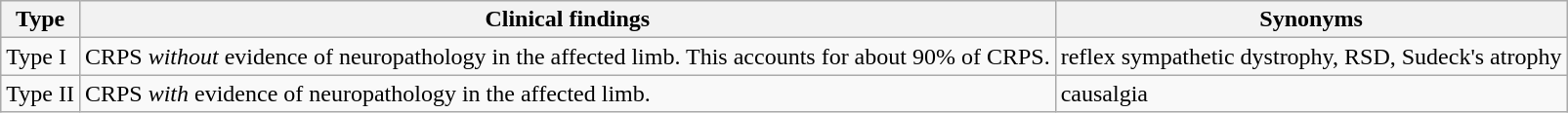<table class="wikitable">
<tr>
<th>Type</th>
<th>Clinical findings</th>
<th>Synonyms</th>
</tr>
<tr>
<td class="nowrap">Type I</td>
<td>CRPS <em>without</em> evidence of neuropathology in the affected limb. This accounts for about 90% of CRPS.</td>
<td>reflex sympathetic dystrophy, RSD, Sudeck's atrophy</td>
</tr>
<tr>
<td class="nowrap">Type II</td>
<td>CRPS <em>with</em> evidence of neuropathology in the affected limb.</td>
<td>causalgia</td>
</tr>
</table>
